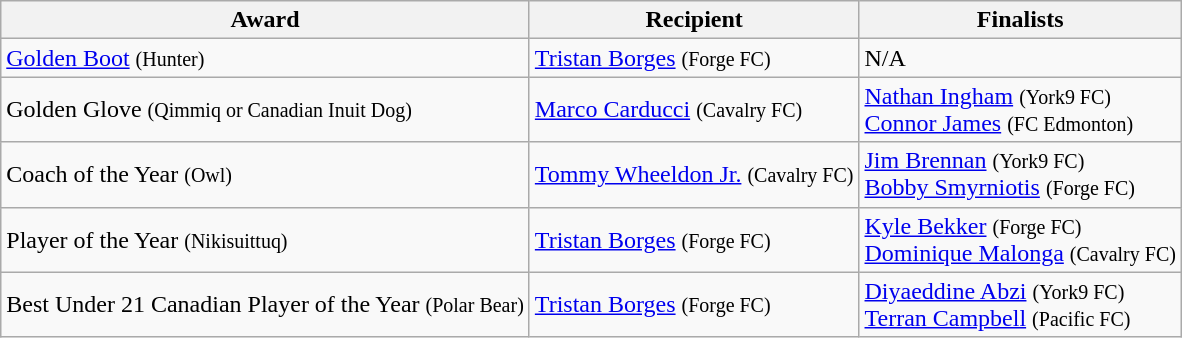<table class="wikitable">
<tr>
<th>Award</th>
<th>Recipient</th>
<th>Finalists</th>
</tr>
<tr>
<td><a href='#'>Golden Boot</a> <small>(Hunter)</small></td>
<td> <a href='#'>Tristan Borges</a> <small>(Forge FC)</small></td>
<td>N/A</td>
</tr>
<tr>
<td>Golden Glove <small>(Qimmiq or Canadian Inuit Dog)</small></td>
<td> <a href='#'>Marco Carducci</a> <small>(Cavalry FC)</small></td>
<td> <a href='#'>Nathan Ingham</a> <small>(York9 FC)</small><br> <a href='#'>Connor James</a> <small>(FC Edmonton)</small></td>
</tr>
<tr>
<td>Coach of the Year <small>(Owl)</small></td>
<td> <a href='#'>Tommy Wheeldon Jr.</a> <small>(Cavalry FC)</small></td>
<td> <a href='#'>Jim Brennan</a> <small>(York9 FC)</small><br> <a href='#'>Bobby Smyrniotis</a> <small>(Forge FC)</small></td>
</tr>
<tr>
<td>Player of the Year <small>(Nikisuittuq)</small></td>
<td> <a href='#'>Tristan Borges</a> <small>(Forge FC)</small></td>
<td> <a href='#'>Kyle Bekker</a> <small>(Forge FC)</small><br> <a href='#'>Dominique Malonga</a> <small>(Cavalry FC)</small></td>
</tr>
<tr>
<td>Best Under 21 Canadian Player of the Year <small>(Polar Bear)</small></td>
<td> <a href='#'>Tristan Borges</a> <small>(Forge FC)</small></td>
<td> <a href='#'>Diyaeddine Abzi</a> <small>(York9 FC)</small><br> <a href='#'>Terran Campbell</a> <small>(Pacific FC)</small></td>
</tr>
</table>
